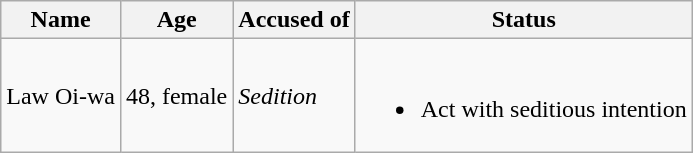<table class="wikitable">
<tr>
<th>Name</th>
<th>Age</th>
<th>Accused of</th>
<th>Status</th>
</tr>
<tr>
<td>Law Oi-wa</td>
<td>48, female</td>
<td><em>Sedition</em></td>
<td><br><ul><li>Act with seditious intention</li></ul></td>
</tr>
</table>
